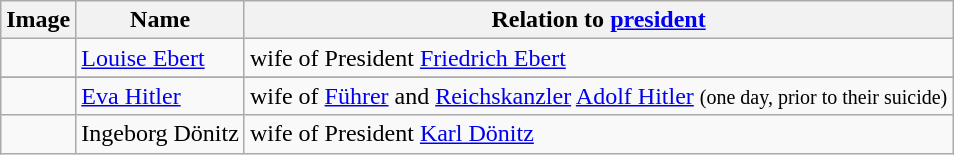<table class="wikitable">
<tr>
<th>Image</th>
<th>Name</th>
<th>Relation to <a href='#'>president</a></th>
</tr>
<tr>
<td></td>
<td><a href='#'>Louise Ebert</a></td>
<td>wife of President <a href='#'>Friedrich Ebert</a></td>
</tr>
<tr>
</tr>
<tr>
<td></td>
<td><a href='#'>Eva Hitler</a></td>
<td>wife of <a href='#'>Führer</a> and <a href='#'>Reichskanzler</a> <a href='#'>Adolf Hitler</a> <small>(one day, prior to their suicide)</small></td>
</tr>
<tr>
<td></td>
<td>Ingeborg Dönitz</td>
<td>wife of President <a href='#'>Karl Dönitz</a></td>
</tr>
</table>
